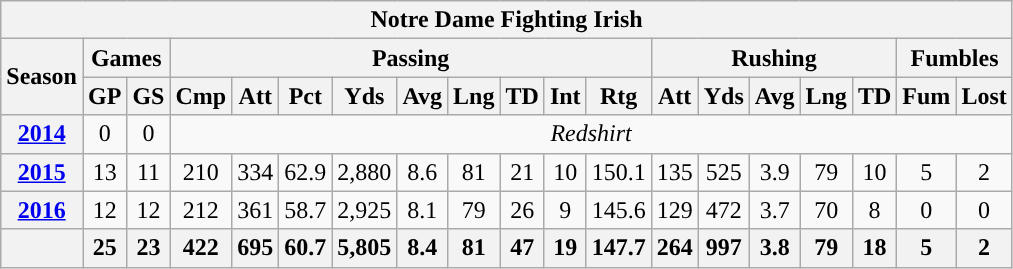<table class=wikitable style="text-align:center;">
<tr>
<th colspan="19">Notre Dame Fighting Irish</th>
</tr>
<tr>
<th rowspan="2">Season</th>
<th colspan="2">Games</th>
<th colspan="9">Passing</th>
<th colspan="5">Rushing</th>
<th colspan="2">Fumbles</th>
</tr>
<tr>
<th>GP</th>
<th>GS</th>
<th>Cmp</th>
<th>Att</th>
<th>Pct</th>
<th>Yds</th>
<th>Avg</th>
<th>Lng</th>
<th>TD</th>
<th>Int</th>
<th>Rtg</th>
<th>Att</th>
<th>Yds</th>
<th>Avg</th>
<th>Lng</th>
<th>TD</th>
<th>Fum</th>
<th>Lost</th>
</tr>
<tr>
<th><a href='#'>2014</a></th>
<td>0</td>
<td>0</td>
<td colspan="16"><em>Redshirt</em></td>
</tr>
<tr>
<th><a href='#'>2015</a></th>
<td>13</td>
<td>11</td>
<td>210</td>
<td>334</td>
<td>62.9</td>
<td>2,880</td>
<td>8.6</td>
<td>81</td>
<td>21</td>
<td>10</td>
<td>150.1</td>
<td>135</td>
<td>525</td>
<td>3.9</td>
<td>79</td>
<td>10</td>
<td>5</td>
<td>2</td>
</tr>
<tr>
<th><a href='#'>2016</a></th>
<td>12</td>
<td>12</td>
<td>212</td>
<td>361</td>
<td>58.7</td>
<td>2,925</td>
<td>8.1</td>
<td>79</td>
<td>26</td>
<td>9</td>
<td>145.6</td>
<td>129</td>
<td>472</td>
<td>3.7</td>
<td>70</td>
<td>8</td>
<td>0</td>
<td>0</td>
</tr>
<tr>
<th></th>
<th>25</th>
<th>23</th>
<th>422</th>
<th>695</th>
<th>60.7</th>
<th>5,805</th>
<th>8.4</th>
<th>81</th>
<th>47</th>
<th>19</th>
<th>147.7</th>
<th>264</th>
<th>997</th>
<th>3.8</th>
<th>79</th>
<th>18</th>
<th>5</th>
<th>2</th>
</tr>
</table>
